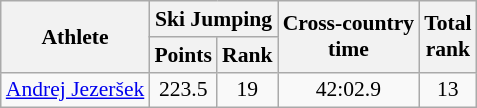<table class="wikitable" style="font-size:90%">
<tr>
<th rowspan="2">Athlete</th>
<th colspan="2">Ski Jumping</th>
<th rowspan="2">Cross-country <br> time</th>
<th rowspan="2">Total <br> rank</th>
</tr>
<tr>
<th>Points</th>
<th>Rank</th>
</tr>
<tr>
<td><a href='#'>Andrej Jezeršek</a></td>
<td align="center">223.5</td>
<td align="center">19</td>
<td align="center">42:02.9</td>
<td align="center">13</td>
</tr>
</table>
